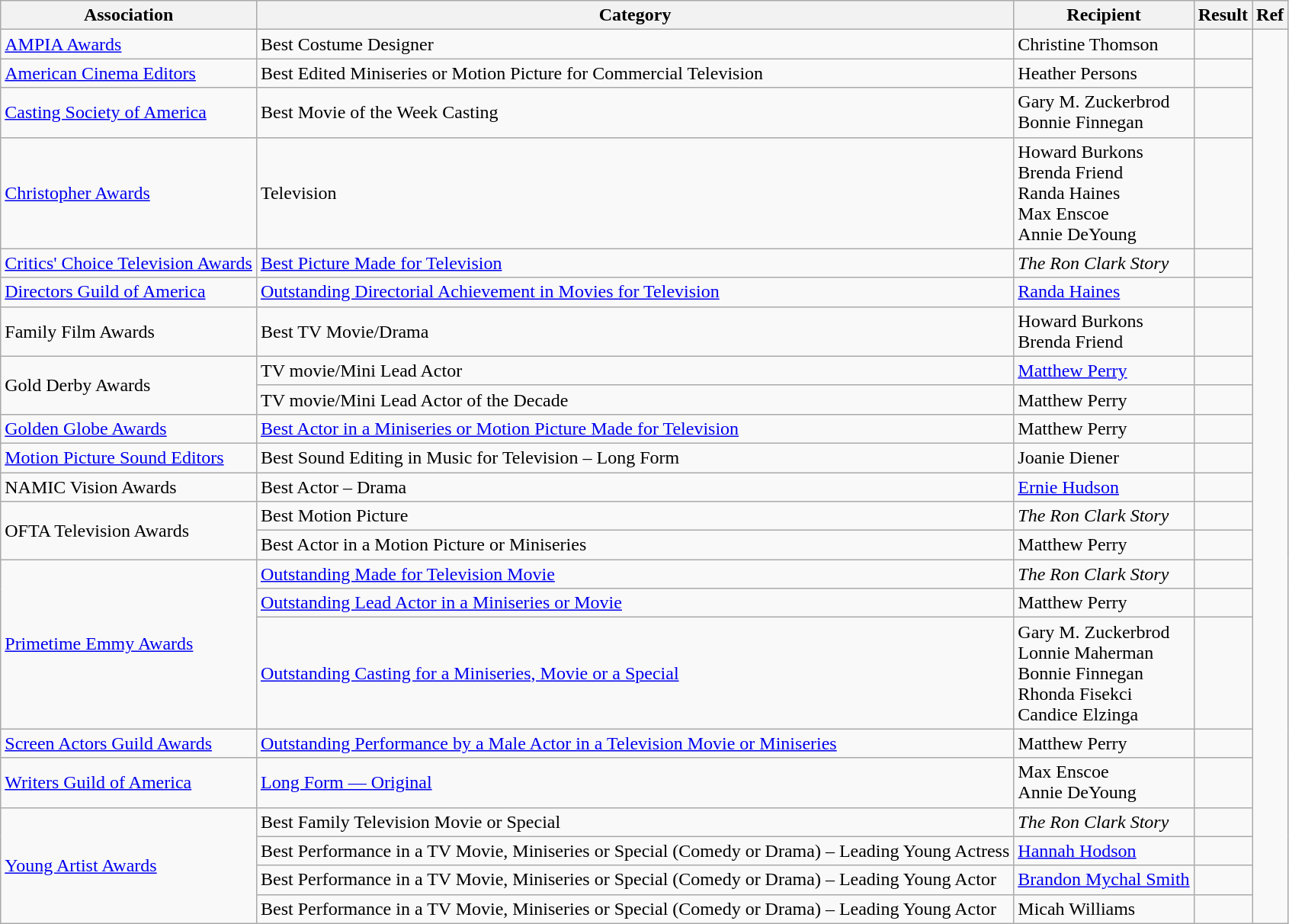<table class="wikitable">
<tr>
<th>Association</th>
<th>Category</th>
<th>Recipient</th>
<th>Result</th>
<th>Ref</th>
</tr>
<tr>
<td><a href='#'>AMPIA Awards</a></td>
<td>Best Costume Designer</td>
<td>Christine Thomson</td>
<td></td>
<td rowspan="23"></td>
</tr>
<tr>
<td><a href='#'>American Cinema Editors</a></td>
<td>Best Edited Miniseries or Motion Picture for Commercial Television</td>
<td>Heather Persons</td>
<td></td>
</tr>
<tr>
<td><a href='#'>Casting Society of America</a></td>
<td>Best Movie of the Week Casting</td>
<td>Gary M. Zuckerbrod<br>Bonnie Finnegan</td>
<td></td>
</tr>
<tr>
<td><a href='#'>Christopher Awards</a></td>
<td>Television</td>
<td>Howard Burkons<br>Brenda Friend<br>Randa Haines<br>Max Enscoe<br>Annie DeYoung</td>
<td></td>
</tr>
<tr>
<td><a href='#'>Critics' Choice Television Awards</a></td>
<td><a href='#'>Best Picture Made for Television</a></td>
<td><em>The Ron Clark Story</em></td>
<td></td>
</tr>
<tr>
<td><a href='#'>Directors Guild of America</a></td>
<td><a href='#'>Outstanding Directorial Achievement in Movies for Television</a></td>
<td><a href='#'>Randa Haines</a></td>
<td></td>
</tr>
<tr>
<td>Family Film Awards</td>
<td>Best TV Movie/Drama</td>
<td>Howard Burkons<br>Brenda Friend</td>
<td></td>
</tr>
<tr>
<td rowspan="2">Gold Derby Awards</td>
<td>TV movie/Mini Lead Actor</td>
<td><a href='#'>Matthew Perry</a></td>
<td></td>
</tr>
<tr>
<td>TV movie/Mini Lead Actor of the Decade</td>
<td>Matthew Perry</td>
<td></td>
</tr>
<tr>
<td><a href='#'>Golden Globe Awards</a></td>
<td><a href='#'>Best Actor in a Miniseries or Motion Picture Made for Television</a></td>
<td>Matthew Perry</td>
<td></td>
</tr>
<tr>
<td><a href='#'>Motion Picture Sound Editors</a></td>
<td>Best Sound Editing in Music for Television – Long Form</td>
<td>Joanie Diener</td>
<td></td>
</tr>
<tr>
<td>NAMIC Vision Awards</td>
<td>Best Actor – Drama</td>
<td><a href='#'>Ernie Hudson</a></td>
<td></td>
</tr>
<tr>
<td rowspan="2">OFTA Television Awards</td>
<td>Best Motion Picture</td>
<td><em>The Ron Clark Story</em></td>
<td></td>
</tr>
<tr>
<td>Best Actor in a Motion Picture or Miniseries</td>
<td>Matthew Perry</td>
<td></td>
</tr>
<tr>
<td rowspan="3"><a href='#'>Primetime Emmy Awards</a></td>
<td><a href='#'>Outstanding Made for Television Movie</a></td>
<td><em>The Ron Clark Story</em></td>
<td></td>
</tr>
<tr>
<td><a href='#'>Outstanding Lead Actor in a Miniseries or Movie</a></td>
<td>Matthew Perry</td>
<td></td>
</tr>
<tr>
<td><a href='#'>Outstanding Casting for a Miniseries, Movie or a Special</a></td>
<td>Gary M. Zuckerbrod<br>Lonnie Maherman<br>Bonnie Finnegan<br>Rhonda Fisekci<br>Candice Elzinga</td>
<td></td>
</tr>
<tr>
<td><a href='#'>Screen Actors Guild Awards</a></td>
<td><a href='#'>Outstanding Performance by a Male Actor in a Television Movie or Miniseries</a></td>
<td>Matthew Perry</td>
<td></td>
</tr>
<tr>
<td><a href='#'>Writers Guild of America</a></td>
<td><a href='#'>Long Form — Original</a></td>
<td>Max Enscoe<br>Annie DeYoung</td>
<td></td>
</tr>
<tr>
<td rowspan="4"><a href='#'>Young Artist Awards</a></td>
<td>Best Family Television Movie or Special</td>
<td><em>The Ron Clark Story</em></td>
<td></td>
</tr>
<tr>
<td>Best Performance in a TV Movie, Miniseries or Special (Comedy or Drama) – Leading Young Actress</td>
<td><a href='#'>Hannah Hodson</a></td>
<td></td>
</tr>
<tr>
<td>Best Performance in a TV Movie, Miniseries or Special (Comedy or Drama) – Leading Young Actor</td>
<td><a href='#'>Brandon Mychal Smith</a></td>
<td></td>
</tr>
<tr>
<td>Best Performance in a TV Movie, Miniseries or Special (Comedy or Drama) – Leading Young Actor</td>
<td>Micah Williams</td>
<td></td>
</tr>
</table>
